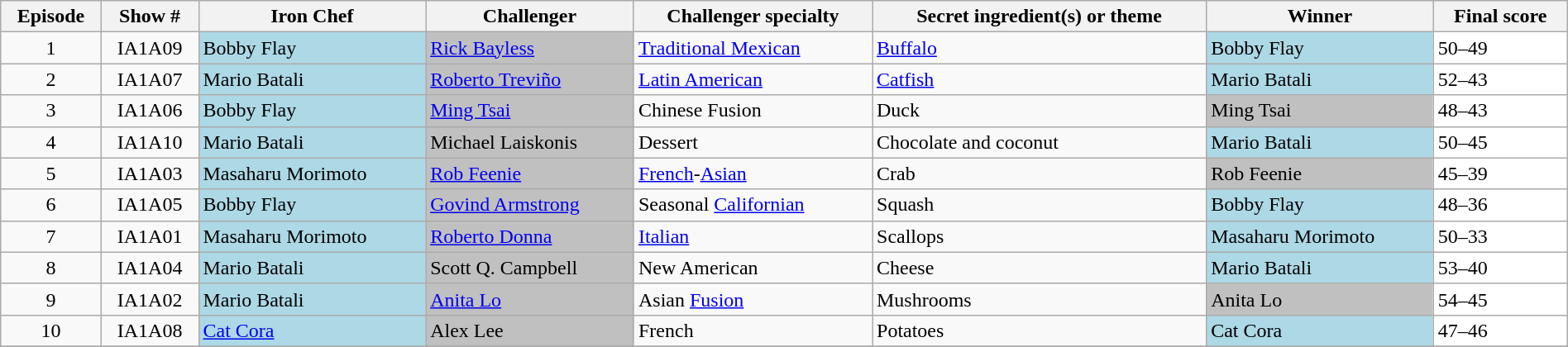<table class="wikitable sortable" width="100%">
<tr>
<th><span>Episode</span></th>
<th><span>Show #</span></th>
<th><span>Iron Chef</span></th>
<th><span>Challenger</span></th>
<th><span>Challenger specialty</span></th>
<th><span>Secret ingredient(s) or theme</span></th>
<th><span>Winner</span></th>
<th><span>Final score</span></th>
</tr>
<tr>
<td style="text-align:center">1</td>
<td style="text-align:center">IA1A09</td>
<td style="background:lightblue">Bobby Flay</td>
<td style="background:silver"><a href='#'>Rick Bayless</a></td>
<td><a href='#'>Traditional Mexican</a></td>
<td><a href='#'>Buffalo</a></td>
<td style="background:lightblue">Bobby Flay</td>
<td style="background:white">50–49</td>
</tr>
<tr>
<td style="text-align:center">2</td>
<td style="text-align:center">IA1A07</td>
<td style="background:lightblue">Mario Batali</td>
<td style="background:silver"><a href='#'>Roberto Treviño</a></td>
<td><a href='#'>Latin American</a></td>
<td><a href='#'>Catfish</a></td>
<td style="background:lightblue">Mario Batali</td>
<td style="background:white">52–43</td>
</tr>
<tr>
<td style="text-align:center">3</td>
<td style="text-align:center">IA1A06</td>
<td style="background:lightblue">Bobby Flay</td>
<td style="background:silver"><a href='#'>Ming Tsai</a></td>
<td>Chinese Fusion</td>
<td>Duck</td>
<td style="background:silver">Ming Tsai</td>
<td style="background:white">48–43</td>
</tr>
<tr>
<td style="text-align:center">4</td>
<td style="text-align:center">IA1A10</td>
<td style="background:lightblue">Mario Batali</td>
<td style="background:silver">Michael Laiskonis</td>
<td>Dessert</td>
<td>Chocolate and coconut</td>
<td style="background:lightblue">Mario Batali</td>
<td style="background:white">50–45</td>
</tr>
<tr>
<td style="text-align:center">5</td>
<td style="text-align:center">IA1A03</td>
<td style="background:lightblue">Masaharu Morimoto</td>
<td style="background:silver"><a href='#'>Rob Feenie</a></td>
<td><a href='#'>French</a>-<a href='#'>Asian</a></td>
<td>Crab</td>
<td style="background:silver">Rob Feenie</td>
<td style="background:white">45–39</td>
</tr>
<tr>
<td style="text-align:center">6</td>
<td style="text-align:center">IA1A05</td>
<td style="background:lightblue">Bobby Flay</td>
<td style="background:silver"><a href='#'>Govind Armstrong</a></td>
<td>Seasonal <a href='#'>Californian</a></td>
<td>Squash</td>
<td style="background:lightblue">Bobby Flay</td>
<td style="background:white">48–36</td>
</tr>
<tr>
<td style="text-align:center">7</td>
<td style="text-align:center">IA1A01</td>
<td style="background:lightblue">Masaharu Morimoto</td>
<td style="background:silver"><a href='#'>Roberto Donna</a></td>
<td><a href='#'>Italian</a></td>
<td>Scallops</td>
<td style="background:lightblue">Masaharu Morimoto</td>
<td style="background:white">50–33</td>
</tr>
<tr>
<td style="text-align:center">8</td>
<td style="text-align:center">IA1A04</td>
<td style="background:lightblue">Mario Batali</td>
<td style="background:silver">Scott Q. Campbell</td>
<td>New American</td>
<td>Cheese</td>
<td style="background:lightblue">Mario Batali</td>
<td style="background:white">53–40</td>
</tr>
<tr>
<td style="text-align:center">9</td>
<td style="text-align:center">IA1A02</td>
<td style="background:lightblue">Mario Batali</td>
<td style="background:silver"><a href='#'>Anita Lo</a></td>
<td>Asian <a href='#'>Fusion</a></td>
<td>Mushrooms</td>
<td style="background:silver">Anita Lo</td>
<td style="background:white">54–45</td>
</tr>
<tr>
<td style="text-align:center">10</td>
<td style="text-align:center">IA1A08</td>
<td style="background:lightblue"><a href='#'>Cat Cora</a></td>
<td style="background:silver">Alex Lee</td>
<td>French</td>
<td>Potatoes</td>
<td style="background:lightblue">Cat Cora</td>
<td style="background:white">47–46</td>
</tr>
<tr>
</tr>
</table>
